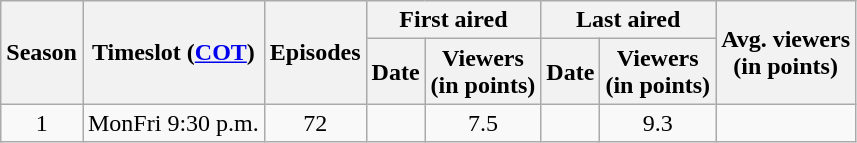<table class="wikitable" style="text-align: center">
<tr>
<th scope="col" rowspan="2">Season</th>
<th scope="col" rowspan="2">Timeslot (<a href='#'>COT</a>)</th>
<th scope="col" rowspan="2">Episodes</th>
<th scope="col" colspan="2">First aired</th>
<th scope="col" colspan="2">Last aired</th>
<th scope="col" rowspan="2">Avg. viewers<br>(in points)</th>
</tr>
<tr>
<th scope="col">Date</th>
<th scope="col">Viewers<br>(in points)</th>
<th scope="col">Date</th>
<th scope="col">Viewers<br>(in points)</th>
</tr>
<tr>
<td rowspan="1">1</td>
<td rowspan="2">MonFri 9:30 p.m.</td>
<td>72</td>
<td></td>
<td>7.5</td>
<td></td>
<td>9.3</td>
<td> </td>
</tr>
</table>
